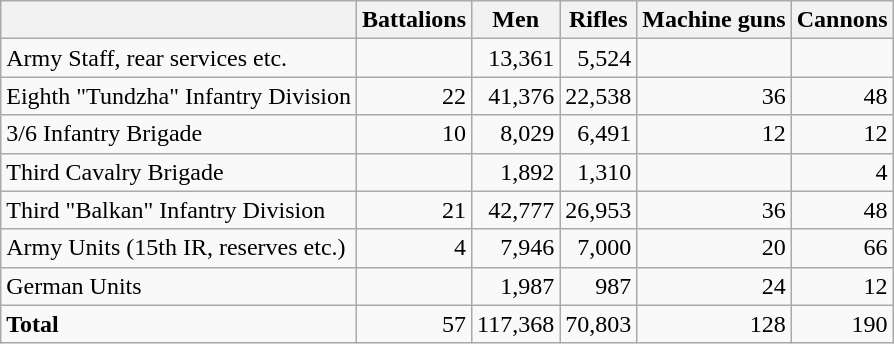<table class="wikitable">
<tr>
<th></th>
<th>Battalions</th>
<th>Men</th>
<th>Rifles</th>
<th>Machine guns</th>
<th>Cannons</th>
</tr>
<tr>
<td>Army Staff, rear services etc.</td>
<td></td>
<td align="right">13,361</td>
<td align="right">5,524</td>
<td></td>
<td></td>
</tr>
<tr>
<td>Eighth "Tundzha" Infantry Division</td>
<td align="right">22</td>
<td align="right">41,376</td>
<td align="right">22,538</td>
<td align="right">36</td>
<td align="right">48</td>
</tr>
<tr>
<td>3/6 Infantry Brigade</td>
<td align="right">10</td>
<td align="right">8,029</td>
<td align="right">6,491</td>
<td align="right">12</td>
<td align="right">12</td>
</tr>
<tr>
<td>Third Cavalry Brigade</td>
<td align="right"></td>
<td align="right">1,892</td>
<td align="right">1,310</td>
<td align="right"></td>
<td align="right">4</td>
</tr>
<tr>
<td>Third "Balkan" Infantry Division</td>
<td align="right">21</td>
<td align="right">42,777</td>
<td align="right">26,953</td>
<td align="right">36</td>
<td align="right">48</td>
</tr>
<tr>
<td>Army Units (15th IR, reserves etc.)</td>
<td align="right">4</td>
<td align="right">7,946</td>
<td align="right">7,000</td>
<td align="right">20</td>
<td align="right">66</td>
</tr>
<tr>
<td>German Units</td>
<td align="right"></td>
<td align="right">1,987</td>
<td align="right">987</td>
<td align="right">24</td>
<td align="right">12</td>
</tr>
<tr>
<td><strong>Total</strong></td>
<td align="right">57</td>
<td align="right">117,368</td>
<td align="right">70,803</td>
<td align="right">128</td>
<td align="right">190</td>
</tr>
</table>
